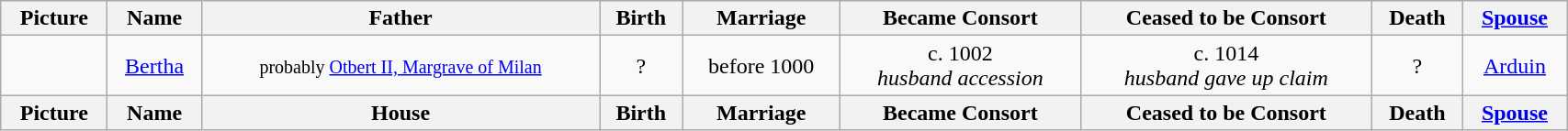<table width=90% class="wikitable">
<tr>
<th>Picture</th>
<th>Name</th>
<th>Father</th>
<th>Birth</th>
<th>Marriage</th>
<th>Became Consort</th>
<th>Ceased to be Consort</th>
<th>Death</th>
<th><a href='#'>Spouse</a></th>
</tr>
<tr>
<td align="center"></td>
<td align=center><a href='#'>Bertha</a></td>
<td align="center"><small>probably <a href='#'>Otbert II, Margrave of Milan</a></small></td>
<td align="center">?</td>
<td align="center">before 1000</td>
<td align="center">c. 1002<br><em>husband accession</em></td>
<td align="center">c. 1014<br><em>husband gave up claim</em></td>
<td align="center">?</td>
<td align="center"><a href='#'>Arduin</a></td>
</tr>
<tr>
<th>Picture</th>
<th>Name</th>
<th>House</th>
<th>Birth</th>
<th>Marriage</th>
<th>Became Consort</th>
<th>Ceased to be Consort</th>
<th>Death</th>
<th><a href='#'>Spouse</a></th>
</tr>
</table>
